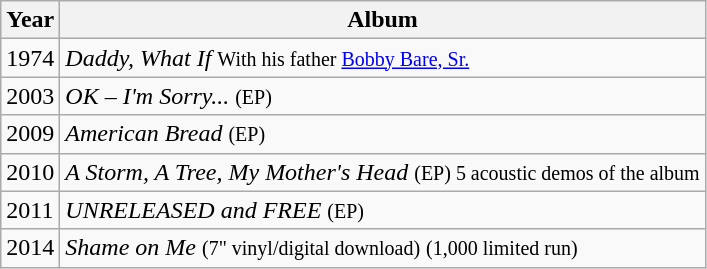<table class="wikitable">
<tr>
<th>Year</th>
<th>Album</th>
</tr>
<tr>
<td>1974</td>
<td><em>Daddy, What If</em> <small>With his father <a href='#'>Bobby Bare, Sr.</a></small></td>
</tr>
<tr>
<td>2003</td>
<td><em>OK – I'm Sorry...</em> <small>(EP)</small></td>
</tr>
<tr>
<td>2009</td>
<td><em>American Bread</em> <small>(EP)</small></td>
</tr>
<tr>
<td>2010</td>
<td><em>A Storm, A Tree, My Mother's Head</em> <small>(EP) 5 acoustic demos of the album</small></td>
</tr>
<tr>
<td>2011</td>
<td><em>UNRELEASED and FREE</em> <small>(EP)</small></td>
</tr>
<tr>
<td>2014</td>
<td><em>Shame on Me</em> <small>(7" vinyl/digital download)</small> <small>(1,000 limited run)</small></td>
</tr>
</table>
